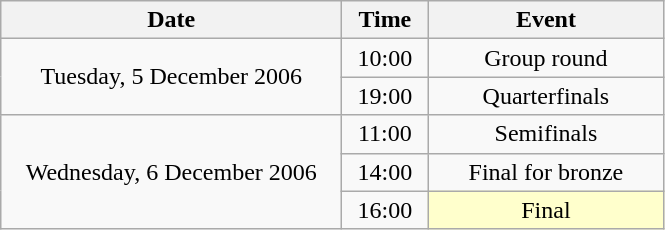<table class = "wikitable" style="text-align:center;">
<tr>
<th width=220>Date</th>
<th width=50>Time</th>
<th width=150>Event</th>
</tr>
<tr>
<td rowspan=2>Tuesday, 5 December 2006</td>
<td>10:00</td>
<td>Group round</td>
</tr>
<tr>
<td>19:00</td>
<td>Quarterfinals</td>
</tr>
<tr>
<td rowspan=3>Wednesday, 6 December 2006</td>
<td>11:00</td>
<td>Semifinals</td>
</tr>
<tr>
<td>14:00</td>
<td>Final for bronze</td>
</tr>
<tr>
<td>16:00</td>
<td bgcolor=ffffcc>Final</td>
</tr>
</table>
